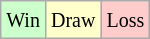<table class="wikitable">
<tr>
<td style="background-color: #CCFFCC;"><small>Win</small></td>
<td style="background-color: #FFFFCC;"><small>Draw</small></td>
<td style="background-color: #FFCCCC;"><small>Loss</small></td>
</tr>
</table>
